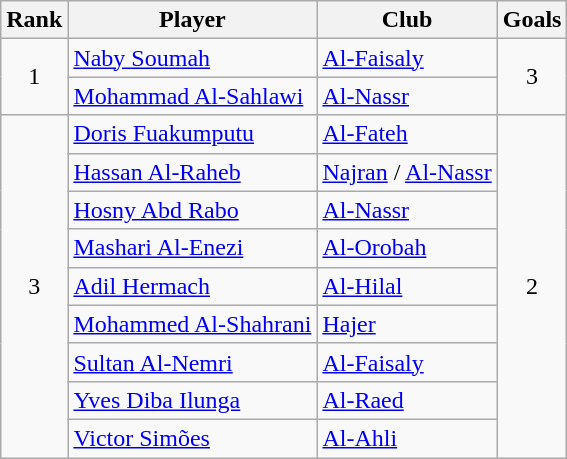<table class="wikitable sortable" style="text-align:center">
<tr>
<th>Rank</th>
<th>Player</th>
<th>Club</th>
<th>Goals</th>
</tr>
<tr>
<td rowspan=2>1</td>
<td align="left"> <a href='#'>Naby Soumah</a></td>
<td align="left"><a href='#'>Al-Faisaly</a></td>
<td rowspan=2>3</td>
</tr>
<tr>
<td align="left"> <a href='#'>Mohammad Al-Sahlawi</a></td>
<td align="left"><a href='#'>Al-Nassr</a></td>
</tr>
<tr>
<td rowspan=9>3</td>
<td align="left"> <a href='#'>Doris Fuakumputu</a></td>
<td align="left"><a href='#'>Al-Fateh</a></td>
<td rowspan=9>2</td>
</tr>
<tr>
<td align="left"> <a href='#'>Hassan Al-Raheb</a></td>
<td align="left"><a href='#'>Najran</a> / <a href='#'>Al-Nassr</a></td>
</tr>
<tr>
<td align="left"> <a href='#'>Hosny Abd Rabo</a></td>
<td align="left"><a href='#'>Al-Nassr</a></td>
</tr>
<tr>
<td align="left"> <a href='#'>Mashari Al-Enezi</a></td>
<td align="left"><a href='#'>Al-Orobah</a></td>
</tr>
<tr>
<td align="left"> <a href='#'>Adil Hermach</a></td>
<td align="left"><a href='#'>Al-Hilal</a></td>
</tr>
<tr>
<td align="left"> <a href='#'>Mohammed Al-Shahrani</a></td>
<td align="left"><a href='#'>Hajer</a></td>
</tr>
<tr>
<td align="left"> <a href='#'>Sultan Al-Nemri</a></td>
<td align="left"><a href='#'>Al-Faisaly</a></td>
</tr>
<tr>
<td align="left"> <a href='#'>Yves Diba Ilunga</a></td>
<td align="left"><a href='#'>Al-Raed</a></td>
</tr>
<tr>
<td align="left"> <a href='#'>Victor Simões</a></td>
<td align="left"><a href='#'>Al-Ahli</a></td>
</tr>
</table>
